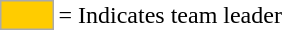<table>
<tr>
<td style="background:#fc0; border:1px solid #aaa; width:2em;"></td>
<td>= Indicates team leader</td>
</tr>
</table>
